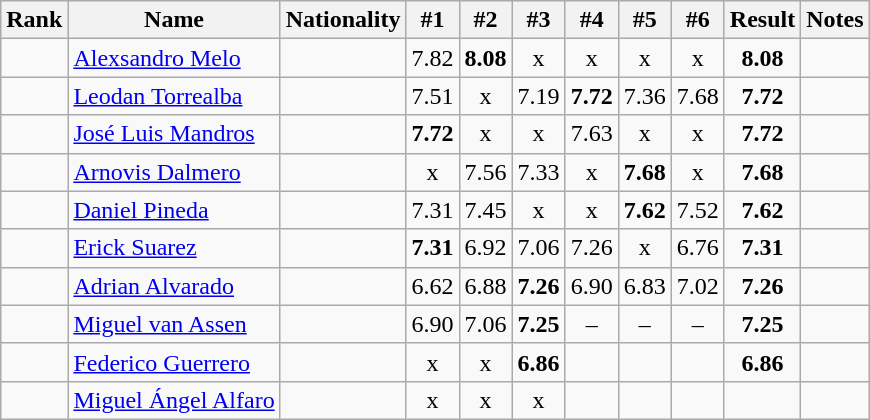<table class="wikitable sortable" style="text-align:center">
<tr>
<th>Rank</th>
<th>Name</th>
<th>Nationality</th>
<th>#1</th>
<th>#2</th>
<th>#3</th>
<th>#4</th>
<th>#5</th>
<th>#6</th>
<th>Result</th>
<th>Notes</th>
</tr>
<tr>
<td></td>
<td align=left><a href='#'>Alexsandro Melo</a></td>
<td align=left></td>
<td>7.82</td>
<td><strong>8.08</strong></td>
<td>x</td>
<td>x</td>
<td>x</td>
<td>x</td>
<td><strong>8.08</strong></td>
<td></td>
</tr>
<tr>
<td></td>
<td align=left><a href='#'>Leodan Torrealba</a></td>
<td align=left></td>
<td>7.51</td>
<td>x</td>
<td>7.19</td>
<td><strong>7.72</strong></td>
<td>7.36</td>
<td>7.68</td>
<td><strong>7.72</strong></td>
<td></td>
</tr>
<tr>
<td></td>
<td align=left><a href='#'>José Luis Mandros</a></td>
<td align=left></td>
<td><strong>7.72</strong></td>
<td>x</td>
<td>x</td>
<td>7.63</td>
<td>x</td>
<td>x</td>
<td><strong>7.72</strong></td>
<td></td>
</tr>
<tr>
<td></td>
<td align=left><a href='#'>Arnovis Dalmero</a></td>
<td align=left></td>
<td>x</td>
<td>7.56</td>
<td>7.33</td>
<td>x</td>
<td><strong>7.68</strong></td>
<td>x</td>
<td><strong>7.68</strong></td>
<td><strong></strong></td>
</tr>
<tr>
<td></td>
<td align=left><a href='#'>Daniel Pineda</a></td>
<td align=left></td>
<td>7.31</td>
<td>7.45</td>
<td>x</td>
<td>x</td>
<td><strong>7.62</strong></td>
<td>7.52</td>
<td><strong>7.62</strong></td>
<td><strong></strong></td>
</tr>
<tr>
<td></td>
<td align=left><a href='#'>Erick Suarez</a></td>
<td align=left></td>
<td><strong>7.31</strong></td>
<td>6.92</td>
<td>7.06</td>
<td>7.26</td>
<td>x</td>
<td>6.76</td>
<td><strong>7.31</strong></td>
<td><strong></strong></td>
</tr>
<tr>
<td></td>
<td align=left><a href='#'>Adrian Alvarado</a></td>
<td align=left></td>
<td>6.62</td>
<td>6.88</td>
<td><strong>7.26</strong></td>
<td>6.90</td>
<td>6.83</td>
<td>7.02</td>
<td><strong>7.26</strong></td>
<td></td>
</tr>
<tr>
<td></td>
<td align=left><a href='#'>Miguel van Assen</a></td>
<td align=left></td>
<td>6.90</td>
<td>7.06</td>
<td><strong>7.25</strong></td>
<td>–</td>
<td>–</td>
<td>–</td>
<td><strong>7.25</strong></td>
<td><strong></strong></td>
</tr>
<tr>
<td></td>
<td align=left><a href='#'>Federico Guerrero</a></td>
<td align=left></td>
<td>x</td>
<td>x</td>
<td><strong>6.86</strong></td>
<td></td>
<td></td>
<td></td>
<td><strong>6.86</strong></td>
<td></td>
</tr>
<tr>
<td></td>
<td align=left><a href='#'>Miguel Ángel Alfaro</a></td>
<td align=left></td>
<td>x</td>
<td>x</td>
<td>x</td>
<td></td>
<td></td>
<td></td>
<td><strong></strong></td>
<td></td>
</tr>
</table>
